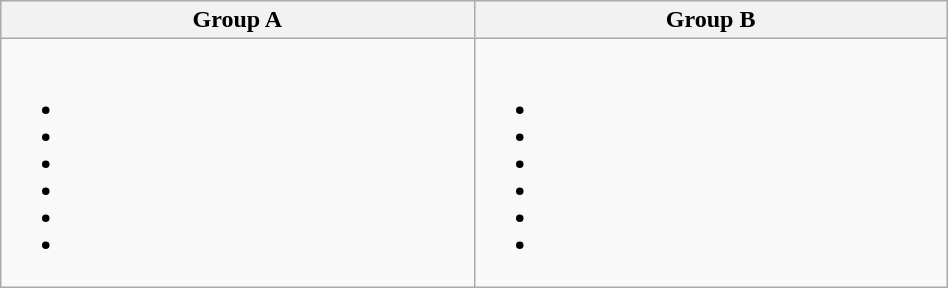<table class="wikitable" width=50%>
<tr>
<th width=25%>Group A</th>
<th width=25%>Group B</th>
</tr>
<tr>
<td><br><ul><li></li><li></li><li></li><li></li><li></li><li></li></ul></td>
<td><br><ul><li></li><li></li><li></li><li></li><li></li><li></li></ul></td>
</tr>
</table>
